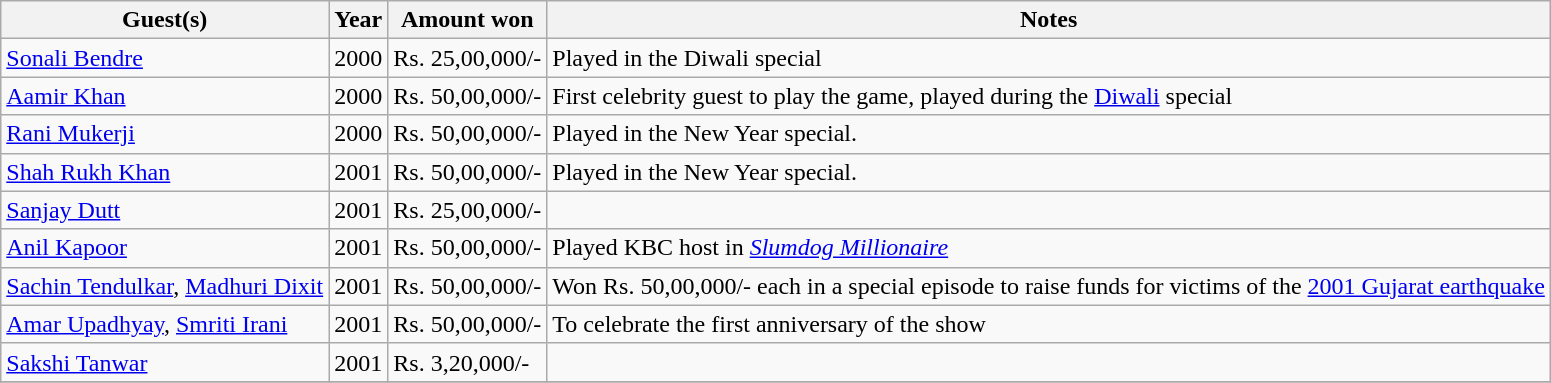<table class="wikitable">
<tr>
<th>Guest(s)</th>
<th>Year</th>
<th>Amount won</th>
<th>Notes</th>
</tr>
<tr>
<td><a href='#'>Sonali Bendre</a></td>
<td>2000</td>
<td>Rs. 25,00,000/-</td>
<td>Played in the Diwali special</td>
</tr>
<tr>
<td><a href='#'>Aamir Khan</a></td>
<td>2000</td>
<td>Rs. 50,00,000/-</td>
<td>First celebrity guest to play the game, played during the <a href='#'>Diwali</a> special</td>
</tr>
<tr>
<td><a href='#'>Rani Mukerji</a></td>
<td>2000</td>
<td>Rs. 50,00,000/-</td>
<td>Played in the New Year special.</td>
</tr>
<tr>
<td><a href='#'>Shah Rukh Khan</a></td>
<td>2001</td>
<td>Rs. 50,00,000/-</td>
<td>Played in the New Year special.</td>
</tr>
<tr>
<td><a href='#'>Sanjay Dutt</a></td>
<td>2001</td>
<td>Rs. 25,00,000/-</td>
<td></td>
</tr>
<tr>
<td><a href='#'>Anil Kapoor</a></td>
<td>2001</td>
<td>Rs. 50,00,000/-</td>
<td>Played KBC host in <em><a href='#'>Slumdog Millionaire</a></em></td>
</tr>
<tr>
<td><a href='#'>Sachin Tendulkar</a>, <a href='#'>Madhuri Dixit</a></td>
<td>2001</td>
<td>Rs. 50,00,000/-</td>
<td>Won Rs. 50,00,000/- each in a special episode to raise funds for victims of the <a href='#'>2001 Gujarat earthquake</a></td>
</tr>
<tr>
<td><a href='#'>Amar Upadhyay</a>, <a href='#'>Smriti Irani</a></td>
<td>2001</td>
<td>Rs. 50,00,000/-</td>
<td>To celebrate the first anniversary of the show</td>
</tr>
<tr>
<td><a href='#'>Sakshi Tanwar</a></td>
<td>2001</td>
<td>Rs. 3,20,000/-</td>
<td></td>
</tr>
<tr>
</tr>
</table>
